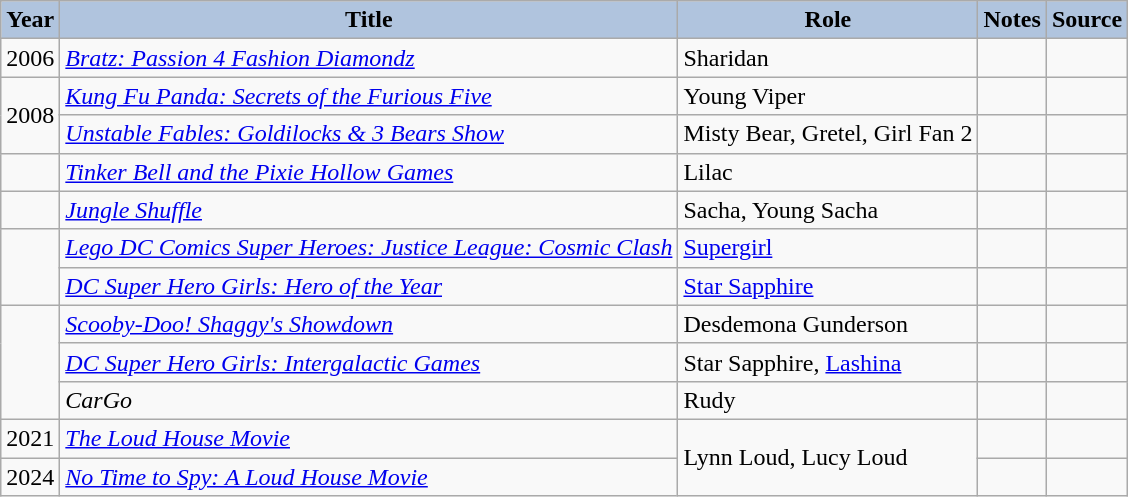<table class="wikitable sortable plainrowheaders">
<tr>
<th style="background:#b0c4de;">Year </th>
<th style="background:#b0c4de;">Title</th>
<th style="background:#b0c4de;">Role </th>
<th style="background:#b0c4de;" class="unsortable">Notes </th>
<th style="background:#b0c4de;" class="unsortable">Source</th>
</tr>
<tr>
<td>2006</td>
<td><em><a href='#'>Bratz: Passion 4 Fashion Diamondz</a></em></td>
<td>Sharidan</td>
<td></td>
<td></td>
</tr>
<tr>
<td rowspan="2">2008</td>
<td><em><a href='#'>Kung Fu Panda: Secrets of the Furious Five</a></em></td>
<td>Young Viper</td>
<td></td>
<td></td>
</tr>
<tr>
<td><em><a href='#'>Unstable Fables: Goldilocks & 3 Bears Show</a></em></td>
<td>Misty Bear, Gretel, Girl Fan 2</td>
<td></td>
<td></td>
</tr>
<tr>
<td></td>
<td><em><a href='#'>Tinker Bell and the Pixie Hollow Games</a></em></td>
<td>Lilac</td>
<td></td>
<td></td>
</tr>
<tr>
<td></td>
<td><em><a href='#'>Jungle Shuffle</a></em></td>
<td>Sacha, Young Sacha</td>
<td></td>
<td></td>
</tr>
<tr>
<td rowspan="2"></td>
<td><em><a href='#'>Lego DC Comics Super Heroes: Justice League: Cosmic Clash</a></em></td>
<td><a href='#'>Supergirl</a></td>
<td></td>
<td></td>
</tr>
<tr>
<td><em><a href='#'>DC Super Hero Girls: Hero of the Year</a></em></td>
<td><a href='#'>Star Sapphire</a></td>
<td></td>
<td></td>
</tr>
<tr>
<td rowspan="3"></td>
<td><em><a href='#'>Scooby-Doo! Shaggy's Showdown</a></em></td>
<td>Desdemona Gunderson</td>
<td></td>
<td></td>
</tr>
<tr>
<td><em><a href='#'>DC Super Hero Girls: Intergalactic Games</a></em></td>
<td>Star Sapphire, <a href='#'>Lashina</a></td>
<td></td>
<td></td>
</tr>
<tr>
<td><em>CarGo</em> </td>
<td>Rudy</td>
<td></td>
<td></td>
</tr>
<tr>
<td>2021</td>
<td><em><a href='#'>The Loud House Movie</a></em></td>
<td Rowspan="2">Lynn Loud, Lucy Loud</td>
<td></td>
<td></td>
</tr>
<tr>
<td>2024</td>
<td><em><a href='#'>No Time to Spy: A Loud House Movie</a></em></td>
<td></td>
<td></td>
</tr>
</table>
